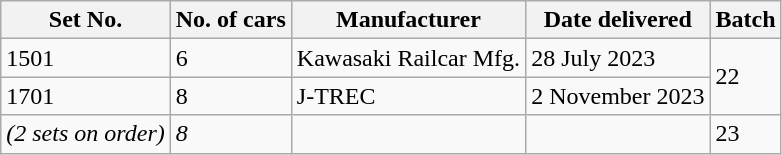<table class="wikitable">
<tr>
<th>Set No.</th>
<th>No. of cars</th>
<th>Manufacturer</th>
<th>Date delivered</th>
<th>Batch</th>
</tr>
<tr>
<td>1501</td>
<td>6</td>
<td>Kawasaki Railcar Mfg.</td>
<td>28 July 2023</td>
<td rowspan="2">22</td>
</tr>
<tr>
<td>1701</td>
<td>8</td>
<td>J-TREC</td>
<td>2 November 2023</td>
</tr>
<tr>
<td><em>(2 sets on order)</em> </td>
<td><em>8</em></td>
<td></td>
<td></td>
<td>23</td>
</tr>
</table>
